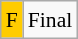<table class="wikitable" style="margin:0.5em auto; font-size:90%; line-height:1.25em; text-align:center;">
<tr>
<td style="background-color:#FFCC00;">F</td>
<td>Final</td>
</tr>
</table>
